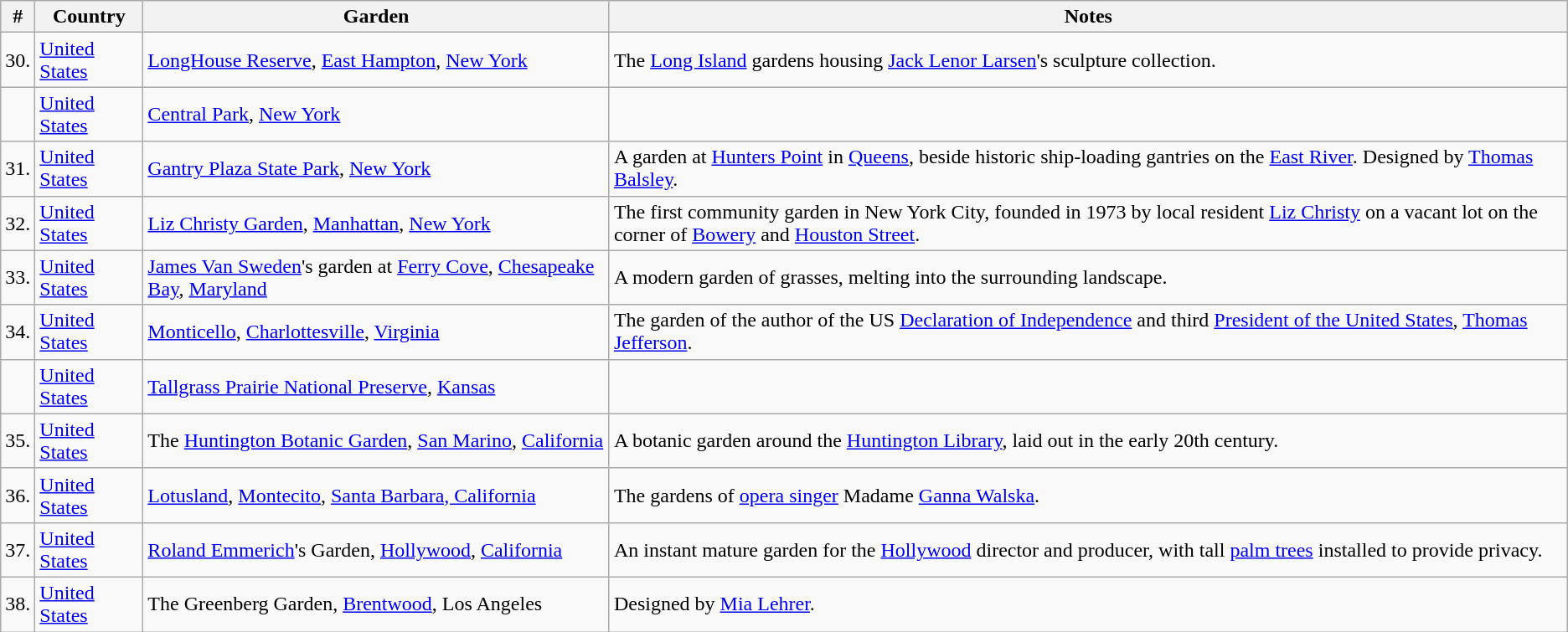<table class="wikitable">
<tr>
<th>#</th>
<th>Country</th>
<th>Garden</th>
<th>Notes</th>
</tr>
<tr>
<td>30.</td>
<td> <a href='#'>United States</a></td>
<td><a href='#'>LongHouse Reserve</a>, <a href='#'>East Hampton</a>, <a href='#'>New York</a></td>
<td>The <a href='#'>Long Island</a> gardens housing <a href='#'>Jack Lenor Larsen</a>'s sculpture collection. </td>
</tr>
<tr>
<td></td>
<td> <a href='#'>United States</a></td>
<td><a href='#'>Central Park</a>, <a href='#'>New York</a></td>
</tr>
<tr>
<td>31.</td>
<td> <a href='#'>United States</a></td>
<td><a href='#'>Gantry Plaza State Park</a>, <a href='#'>New York</a></td>
<td>A garden at <a href='#'>Hunters Point</a> in <a href='#'>Queens</a>, beside historic ship-loading gantries on the <a href='#'>East River</a>. Designed by <a href='#'>Thomas Balsley</a>. </td>
</tr>
<tr>
<td>32.</td>
<td> <a href='#'>United States</a></td>
<td><a href='#'>Liz Christy Garden</a>, <a href='#'>Manhattan</a>, <a href='#'>New York</a></td>
<td>The first community garden in New York City, founded in 1973 by local resident <a href='#'>Liz Christy</a> on a vacant lot on the corner of <a href='#'>Bowery</a> and <a href='#'>Houston Street</a>. </td>
</tr>
<tr>
<td>33.</td>
<td> <a href='#'>United States</a></td>
<td><a href='#'>James Van Sweden</a>'s garden at <a href='#'>Ferry Cove</a>, <a href='#'>Chesapeake Bay</a>, <a href='#'>Maryland</a></td>
<td>A modern garden of grasses, melting into the surrounding landscape.</td>
</tr>
<tr>
<td>34.</td>
<td> <a href='#'>United States</a></td>
<td><a href='#'>Monticello</a>, <a href='#'>Charlottesville</a>, <a href='#'>Virginia</a></td>
<td>The garden of the author of the US <a href='#'>Declaration of Independence</a> and third <a href='#'>President of the United States</a>, <a href='#'>Thomas Jefferson</a>. </td>
</tr>
<tr>
<td></td>
<td> <a href='#'>United States</a></td>
<td><a href='#'>Tallgrass Prairie National Preserve</a>, <a href='#'>Kansas</a></td>
</tr>
<tr>
<td>35.</td>
<td> <a href='#'>United States</a></td>
<td>The <a href='#'>Huntington Botanic Garden</a>, <a href='#'>San Marino</a>, <a href='#'>California</a></td>
<td>A  botanic garden around the <a href='#'>Huntington Library</a>, laid out in the early 20th century.  </td>
</tr>
<tr>
<td>36.</td>
<td> <a href='#'>United States</a></td>
<td><a href='#'>Lotusland</a>, <a href='#'>Montecito</a>, <a href='#'>Santa Barbara, California</a></td>
<td>The gardens of <a href='#'>opera singer</a> Madame <a href='#'>Ganna Walska</a>.  </td>
</tr>
<tr>
<td>37.</td>
<td> <a href='#'>United States</a></td>
<td><a href='#'>Roland Emmerich</a>'s Garden, <a href='#'>Hollywood</a>, <a href='#'>California</a></td>
<td>An instant mature garden for the <a href='#'>Hollywood</a> director and producer, with tall <a href='#'>palm trees</a> installed to provide privacy.</td>
</tr>
<tr>
<td>38.</td>
<td> <a href='#'>United States</a></td>
<td>The Greenberg Garden, <a href='#'>Brentwood</a>, Los Angeles</td>
<td>Designed by <a href='#'>Mia Lehrer</a>.</td>
</tr>
</table>
